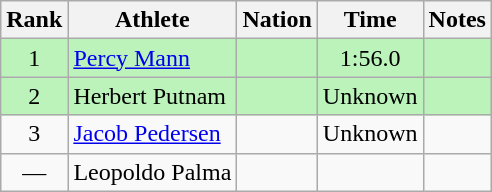<table class="wikitable sortable" style="text-align:center">
<tr>
<th>Rank</th>
<th>Athlete</th>
<th>Nation</th>
<th>Time</th>
<th>Notes</th>
</tr>
<tr bgcolor=bbf3bb>
<td>1</td>
<td align=left><a href='#'>Percy Mann</a></td>
<td align=left></td>
<td>1:56.0</td>
<td></td>
</tr>
<tr bgcolor=bbf3bb>
<td>2</td>
<td align=left>Herbert Putnam</td>
<td align=left></td>
<td data-sort-value=2:00.0>Unknown</td>
<td></td>
</tr>
<tr>
<td>3</td>
<td align=left><a href='#'>Jacob Pedersen</a></td>
<td align=left></td>
<td data-sort-value=3:00.0>Unknown</td>
<td></td>
</tr>
<tr>
<td data-sort-value=4>—</td>
<td align=left>Leopoldo Palma</td>
<td align=left></td>
<td></td>
<td></td>
</tr>
</table>
